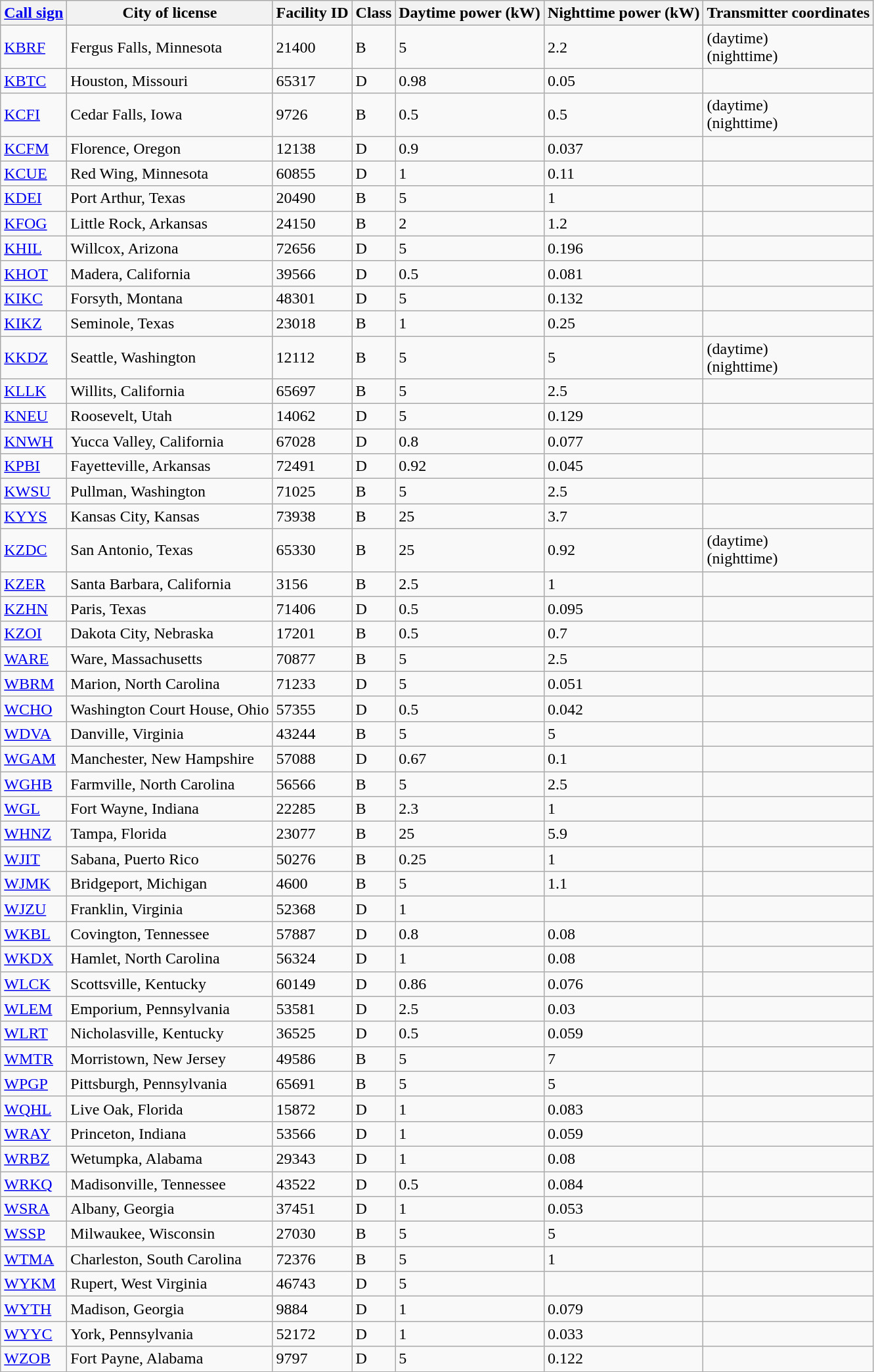<table class="wikitable sortable">
<tr>
<th><a href='#'>Call sign</a></th>
<th>City of license</th>
<th>Facility ID</th>
<th>Class</th>
<th>Daytime power (kW)</th>
<th>Nighttime power (kW)</th>
<th>Transmitter coordinates</th>
</tr>
<tr>
<td><a href='#'>KBRF</a></td>
<td>Fergus Falls, Minnesota</td>
<td>21400</td>
<td>B</td>
<td>5</td>
<td>2.2</td>
<td> (daytime)<br> (nighttime)</td>
</tr>
<tr>
<td><a href='#'>KBTC</a></td>
<td>Houston, Missouri</td>
<td>65317</td>
<td>D</td>
<td>0.98</td>
<td>0.05</td>
<td></td>
</tr>
<tr>
<td><a href='#'>KCFI</a></td>
<td>Cedar Falls, Iowa</td>
<td>9726</td>
<td>B</td>
<td>0.5</td>
<td>0.5</td>
<td> (daytime)<br> (nighttime)</td>
</tr>
<tr>
<td><a href='#'>KCFM</a></td>
<td>Florence, Oregon</td>
<td>12138</td>
<td>D</td>
<td>0.9</td>
<td>0.037</td>
<td></td>
</tr>
<tr>
<td><a href='#'>KCUE</a></td>
<td>Red Wing, Minnesota</td>
<td>60855</td>
<td>D</td>
<td>1</td>
<td>0.11</td>
<td></td>
</tr>
<tr>
<td><a href='#'>KDEI</a></td>
<td>Port Arthur, Texas</td>
<td>20490</td>
<td>B</td>
<td>5</td>
<td>1</td>
<td></td>
</tr>
<tr>
<td><a href='#'>KFOG</a></td>
<td>Little Rock, Arkansas</td>
<td>24150</td>
<td>B</td>
<td>2</td>
<td>1.2</td>
<td></td>
</tr>
<tr>
<td><a href='#'>KHIL</a></td>
<td>Willcox, Arizona</td>
<td>72656</td>
<td>D</td>
<td>5</td>
<td>0.196</td>
<td></td>
</tr>
<tr>
<td><a href='#'>KHOT</a></td>
<td>Madera, California</td>
<td>39566</td>
<td>D</td>
<td>0.5</td>
<td>0.081</td>
<td></td>
</tr>
<tr>
<td><a href='#'>KIKC</a></td>
<td>Forsyth, Montana</td>
<td>48301</td>
<td>D</td>
<td>5</td>
<td>0.132</td>
<td></td>
</tr>
<tr>
<td><a href='#'>KIKZ</a></td>
<td>Seminole, Texas</td>
<td>23018</td>
<td>B</td>
<td>1</td>
<td>0.25</td>
<td></td>
</tr>
<tr>
<td><a href='#'>KKDZ</a></td>
<td>Seattle, Washington</td>
<td>12112</td>
<td>B</td>
<td>5</td>
<td>5</td>
<td> (daytime)<br> (nighttime)</td>
</tr>
<tr>
<td><a href='#'>KLLK</a></td>
<td>Willits, California</td>
<td>65697</td>
<td>B</td>
<td>5</td>
<td>2.5</td>
<td></td>
</tr>
<tr>
<td><a href='#'>KNEU</a></td>
<td>Roosevelt, Utah</td>
<td>14062</td>
<td>D</td>
<td>5</td>
<td>0.129</td>
<td></td>
</tr>
<tr>
<td><a href='#'>KNWH</a></td>
<td>Yucca Valley, California</td>
<td>67028</td>
<td>D</td>
<td>0.8</td>
<td>0.077</td>
<td></td>
</tr>
<tr>
<td><a href='#'>KPBI</a></td>
<td>Fayetteville, Arkansas</td>
<td>72491</td>
<td>D</td>
<td>0.92</td>
<td>0.045</td>
<td></td>
</tr>
<tr>
<td><a href='#'>KWSU</a></td>
<td>Pullman, Washington</td>
<td>71025</td>
<td>B</td>
<td>5</td>
<td>2.5</td>
<td></td>
</tr>
<tr>
<td><a href='#'>KYYS</a></td>
<td>Kansas City, Kansas</td>
<td>73938</td>
<td>B</td>
<td>25</td>
<td>3.7</td>
<td></td>
</tr>
<tr>
<td><a href='#'>KZDC</a></td>
<td>San Antonio, Texas</td>
<td>65330</td>
<td>B</td>
<td>25</td>
<td>0.92</td>
<td> (daytime)<br> (nighttime)</td>
</tr>
<tr>
<td><a href='#'>KZER</a></td>
<td>Santa Barbara, California</td>
<td>3156</td>
<td>B</td>
<td>2.5</td>
<td>1</td>
<td></td>
</tr>
<tr>
<td><a href='#'>KZHN</a></td>
<td>Paris, Texas</td>
<td>71406</td>
<td>D</td>
<td>0.5</td>
<td>0.095</td>
<td></td>
</tr>
<tr>
<td><a href='#'>KZOI</a></td>
<td>Dakota City, Nebraska</td>
<td>17201</td>
<td>B</td>
<td>0.5</td>
<td>0.7</td>
<td></td>
</tr>
<tr>
<td><a href='#'>WARE</a></td>
<td>Ware, Massachusetts</td>
<td>70877</td>
<td>B</td>
<td>5</td>
<td>2.5</td>
<td></td>
</tr>
<tr>
<td><a href='#'>WBRM</a></td>
<td>Marion, North Carolina</td>
<td>71233</td>
<td>D</td>
<td>5</td>
<td>0.051</td>
<td></td>
</tr>
<tr>
<td><a href='#'>WCHO</a></td>
<td>Washington Court House, Ohio</td>
<td>57355</td>
<td>D</td>
<td>0.5</td>
<td>0.042</td>
<td></td>
</tr>
<tr>
<td><a href='#'>WDVA</a></td>
<td>Danville, Virginia</td>
<td>43244</td>
<td>B</td>
<td>5</td>
<td>5</td>
<td></td>
</tr>
<tr>
<td><a href='#'>WGAM</a></td>
<td>Manchester, New Hampshire</td>
<td>57088</td>
<td>D</td>
<td>0.67</td>
<td>0.1</td>
<td></td>
</tr>
<tr>
<td><a href='#'>WGHB</a></td>
<td>Farmville, North Carolina</td>
<td>56566</td>
<td>B</td>
<td>5</td>
<td>2.5</td>
<td></td>
</tr>
<tr>
<td><a href='#'>WGL</a></td>
<td>Fort Wayne, Indiana</td>
<td>22285</td>
<td>B</td>
<td>2.3</td>
<td>1</td>
<td></td>
</tr>
<tr>
<td><a href='#'>WHNZ</a></td>
<td>Tampa, Florida</td>
<td>23077</td>
<td>B</td>
<td>25</td>
<td>5.9</td>
<td></td>
</tr>
<tr>
<td><a href='#'>WJIT</a></td>
<td>Sabana, Puerto Rico</td>
<td>50276</td>
<td>B</td>
<td>0.25</td>
<td>1</td>
<td></td>
</tr>
<tr>
<td><a href='#'>WJMK</a></td>
<td>Bridgeport, Michigan</td>
<td>4600</td>
<td>B</td>
<td>5</td>
<td>1.1</td>
<td></td>
</tr>
<tr>
<td><a href='#'>WJZU</a></td>
<td>Franklin, Virginia</td>
<td>52368</td>
<td>D</td>
<td>1</td>
<td></td>
<td></td>
</tr>
<tr>
<td><a href='#'>WKBL</a></td>
<td>Covington, Tennessee</td>
<td>57887</td>
<td>D</td>
<td>0.8</td>
<td>0.08</td>
<td></td>
</tr>
<tr>
<td><a href='#'>WKDX</a></td>
<td>Hamlet, North Carolina</td>
<td>56324</td>
<td>D</td>
<td>1</td>
<td>0.08</td>
<td></td>
</tr>
<tr>
<td><a href='#'>WLCK</a></td>
<td>Scottsville, Kentucky</td>
<td>60149</td>
<td>D</td>
<td>0.86</td>
<td>0.076</td>
<td></td>
</tr>
<tr>
<td><a href='#'>WLEM</a></td>
<td>Emporium, Pennsylvania</td>
<td>53581</td>
<td>D</td>
<td>2.5</td>
<td>0.03</td>
<td></td>
</tr>
<tr>
<td><a href='#'>WLRT</a></td>
<td>Nicholasville, Kentucky</td>
<td>36525</td>
<td>D</td>
<td>0.5</td>
<td>0.059</td>
<td></td>
</tr>
<tr>
<td><a href='#'>WMTR</a></td>
<td>Morristown, New Jersey</td>
<td>49586</td>
<td>B</td>
<td>5</td>
<td>7</td>
<td></td>
</tr>
<tr>
<td><a href='#'>WPGP</a></td>
<td>Pittsburgh, Pennsylvania</td>
<td>65691</td>
<td>B</td>
<td>5</td>
<td>5</td>
<td></td>
</tr>
<tr>
<td><a href='#'>WQHL</a></td>
<td>Live Oak, Florida</td>
<td>15872</td>
<td>D</td>
<td>1</td>
<td>0.083</td>
<td></td>
</tr>
<tr>
<td><a href='#'>WRAY</a></td>
<td>Princeton, Indiana</td>
<td>53566</td>
<td>D</td>
<td>1</td>
<td>0.059</td>
<td></td>
</tr>
<tr>
<td><a href='#'>WRBZ</a></td>
<td>Wetumpka, Alabama</td>
<td>29343</td>
<td>D</td>
<td>1</td>
<td>0.08</td>
<td></td>
</tr>
<tr>
<td><a href='#'>WRKQ</a></td>
<td>Madisonville, Tennessee</td>
<td>43522</td>
<td>D</td>
<td>0.5</td>
<td>0.084</td>
<td></td>
</tr>
<tr>
<td><a href='#'>WSRA</a></td>
<td>Albany, Georgia</td>
<td>37451</td>
<td>D</td>
<td>1</td>
<td>0.053</td>
<td></td>
</tr>
<tr>
<td><a href='#'>WSSP</a></td>
<td>Milwaukee, Wisconsin</td>
<td>27030</td>
<td>B</td>
<td>5</td>
<td>5</td>
<td></td>
</tr>
<tr>
<td><a href='#'>WTMA</a></td>
<td>Charleston, South Carolina</td>
<td>72376</td>
<td>B</td>
<td>5</td>
<td>1</td>
<td></td>
</tr>
<tr>
<td><a href='#'>WYKM</a></td>
<td>Rupert, West Virginia</td>
<td>46743</td>
<td>D</td>
<td>5</td>
<td></td>
<td></td>
</tr>
<tr>
<td><a href='#'>WYTH</a></td>
<td>Madison, Georgia</td>
<td>9884</td>
<td>D</td>
<td>1</td>
<td>0.079</td>
<td></td>
</tr>
<tr>
<td><a href='#'>WYYC</a></td>
<td>York, Pennsylvania</td>
<td>52172</td>
<td>D</td>
<td>1</td>
<td>0.033</td>
<td></td>
</tr>
<tr>
<td><a href='#'>WZOB</a></td>
<td>Fort Payne, Alabama</td>
<td>9797</td>
<td>D</td>
<td>5</td>
<td>0.122</td>
<td></td>
</tr>
</table>
